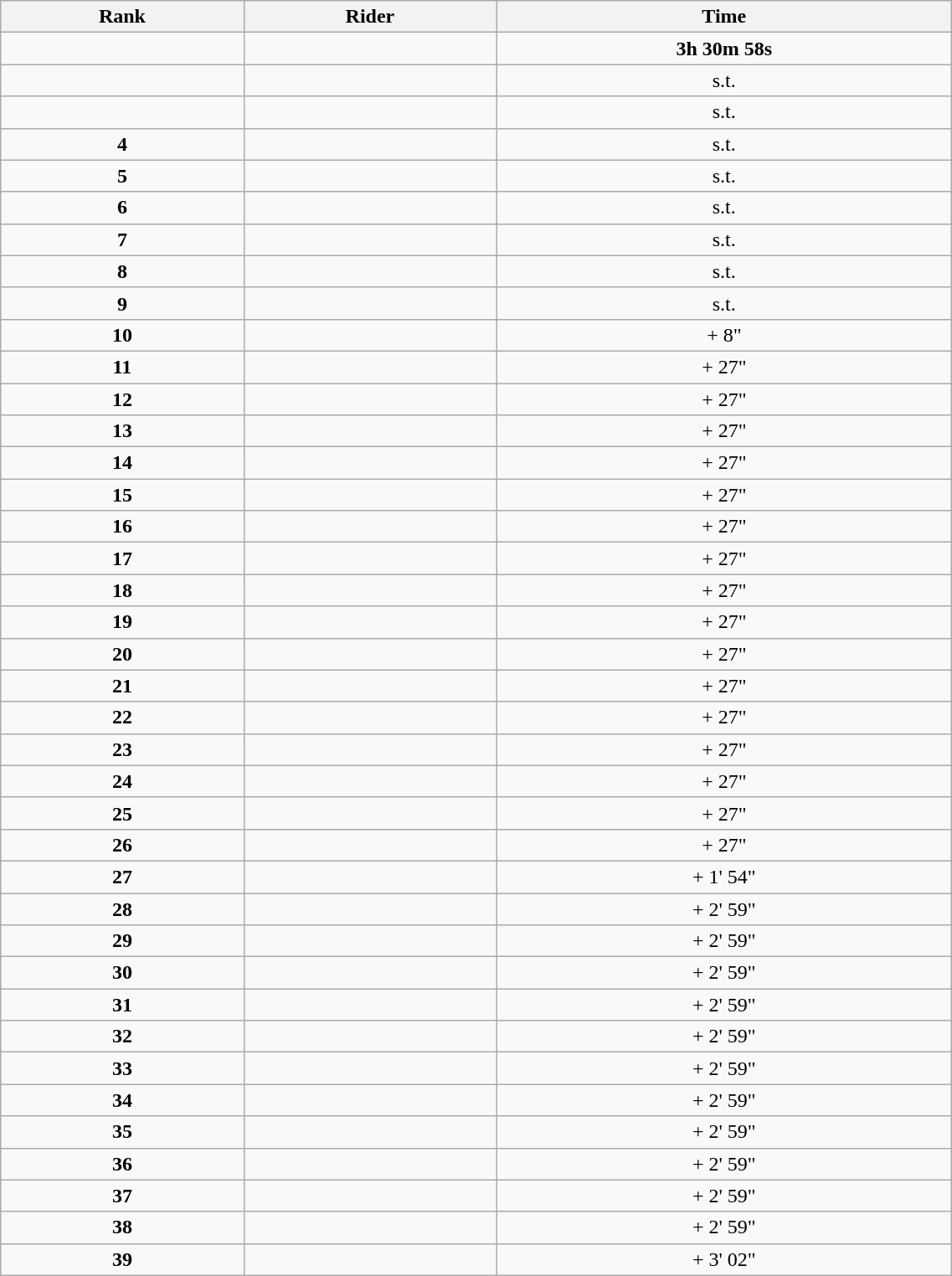<table class=wikitable  style="text-align:center; font-size:100%;" width="60%">
<tr>
<th>Rank</th>
<th>Rider</th>
<th>Time</th>
</tr>
<tr>
<td></td>
<td align="left"></td>
<td><strong>3h 30m 58s</strong></td>
</tr>
<tr>
<td></td>
<td align="left"></td>
<td>s.t.</td>
</tr>
<tr>
<td></td>
<td align="left"></td>
<td>s.t.</td>
</tr>
<tr>
<td><strong>4</strong></td>
<td align="left"></td>
<td>s.t.</td>
</tr>
<tr>
<td><strong>5</strong></td>
<td align="left"></td>
<td>s.t.</td>
</tr>
<tr>
<td><strong>6</strong></td>
<td align="left"></td>
<td>s.t.</td>
</tr>
<tr>
<td><strong>7</strong></td>
<td align="left"></td>
<td>s.t.</td>
</tr>
<tr>
<td><strong>8</strong></td>
<td align="left"></td>
<td>s.t.</td>
</tr>
<tr>
<td><strong>9</strong></td>
<td align="left"></td>
<td>s.t.</td>
</tr>
<tr>
<td><strong>10</strong></td>
<td align="left"></td>
<td>+ 8"</td>
</tr>
<tr>
<td><strong>11</strong></td>
<td align="left"></td>
<td>+ 27"</td>
</tr>
<tr>
<td><strong>12</strong></td>
<td align="left"></td>
<td>+ 27"</td>
</tr>
<tr>
<td><strong>13</strong></td>
<td align="left"></td>
<td>+ 27"</td>
</tr>
<tr>
<td><strong>14</strong></td>
<td align="left"></td>
<td>+ 27"</td>
</tr>
<tr>
<td><strong>15</strong></td>
<td align="left"></td>
<td>+ 27"</td>
</tr>
<tr>
<td><strong>16</strong></td>
<td align="left"></td>
<td>+ 27"</td>
</tr>
<tr>
<td><strong>17</strong></td>
<td align="left"></td>
<td>+ 27"</td>
</tr>
<tr>
<td><strong>18</strong></td>
<td align="left"></td>
<td>+ 27"</td>
</tr>
<tr>
<td><strong>19</strong></td>
<td align="left"></td>
<td>+ 27"</td>
</tr>
<tr>
<td><strong>20</strong></td>
<td align="left"></td>
<td>+ 27"</td>
</tr>
<tr>
<td><strong>21</strong></td>
<td align="left"></td>
<td>+ 27"</td>
</tr>
<tr>
<td><strong>22</strong></td>
<td align="left"></td>
<td>+ 27"</td>
</tr>
<tr>
<td><strong>23</strong></td>
<td align="left"></td>
<td>+ 27"</td>
</tr>
<tr>
<td><strong>24</strong></td>
<td align="left"></td>
<td>+ 27"</td>
</tr>
<tr>
<td><strong>25</strong></td>
<td align="left"></td>
<td>+ 27"</td>
</tr>
<tr>
<td><strong>26</strong></td>
<td align="left"></td>
<td>+ 27"</td>
</tr>
<tr>
<td><strong>27</strong></td>
<td align="left"></td>
<td>+ 1' 54"</td>
</tr>
<tr>
<td><strong>28</strong></td>
<td align="left"></td>
<td>+ 2' 59"</td>
</tr>
<tr>
<td><strong>29</strong></td>
<td align="left"></td>
<td>+ 2' 59"</td>
</tr>
<tr>
<td><strong>30</strong></td>
<td align="left"></td>
<td>+ 2' 59"</td>
</tr>
<tr>
<td><strong>31</strong></td>
<td align="left"></td>
<td>+ 2' 59"</td>
</tr>
<tr>
<td><strong>32</strong></td>
<td align="left"></td>
<td>+ 2' 59"</td>
</tr>
<tr>
<td><strong>33</strong></td>
<td align="left"></td>
<td>+ 2' 59"</td>
</tr>
<tr>
<td><strong>34</strong></td>
<td align="left"></td>
<td>+ 2' 59"</td>
</tr>
<tr>
<td><strong>35</strong></td>
<td align="left"></td>
<td>+ 2' 59"</td>
</tr>
<tr>
<td><strong>36</strong></td>
<td align="left"></td>
<td>+ 2' 59"</td>
</tr>
<tr>
<td><strong>37</strong></td>
<td align="left"></td>
<td>+ 2' 59"</td>
</tr>
<tr>
<td><strong>38</strong></td>
<td align="left"></td>
<td>+ 2' 59"</td>
</tr>
<tr>
<td><strong>39</strong></td>
<td align="left"></td>
<td>+ 3' 02"</td>
</tr>
</table>
